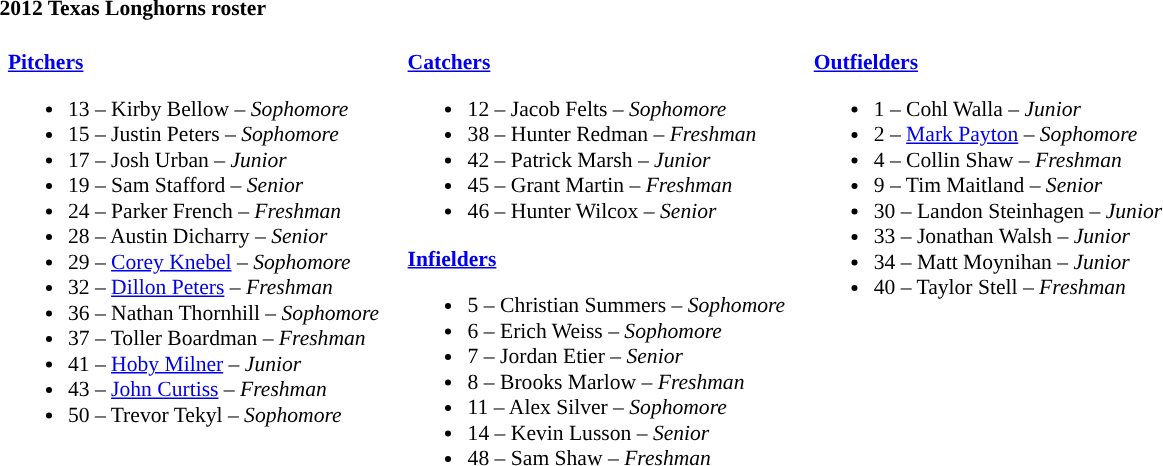<table class="toccolours" style="border-collapse:collapse; font-size:90%;">
<tr>
<td colspan="7"><strong>2012 Texas Longhorns roster</strong></td>
</tr>
<tr>
<td width="03"> </td>
<td valign="top"><br><strong><a href='#'>Pitchers</a></strong><ul><li>13 – Kirby Bellow – <em>Sophomore</em></li><li>15 – Justin Peters – <em>Sophomore</em></li><li>17 – Josh Urban – <em>Junior</em></li><li>19 – Sam Stafford – <em>Senior</em></li><li>24 – Parker French – <em>Freshman</em></li><li>28 – Austin Dicharry – <em>Senior</em></li><li>29 – <a href='#'>Corey Knebel</a> – <em>Sophomore</em></li><li>32 – <a href='#'>Dillon Peters</a> – <em>Freshman</em></li><li>36 – Nathan Thornhill – <em>Sophomore</em></li><li>37 – Toller Boardman – <em>Freshman</em></li><li>41 – <a href='#'>Hoby Milner</a> – <em>Junior</em></li><li>43 – <a href='#'>John Curtiss</a> – <em>Freshman</em></li><li>50 – Trevor Tekyl – <em>Sophomore</em></li></ul></td>
<td width="15"> </td>
<td valign="top"><br><strong><a href='#'>Catchers</a></strong><ul><li>12 – Jacob Felts – <em>Sophomore</em></li><li>38 – Hunter Redman – <em>Freshman</em></li><li>42 – Patrick Marsh – <em>Junior</em></li><li>45 – Grant Martin – <em>Freshman</em></li><li>46 – Hunter Wilcox – <em>Senior</em></li></ul><strong><a href='#'>Infielders</a></strong><ul><li>5 – Christian Summers – <em>Sophomore</em></li><li>6 – Erich Weiss – <em>Sophomore</em></li><li>7 – Jordan Etier – <em>Senior</em></li><li>8 – Brooks Marlow – <em>Freshman</em></li><li>11 – Alex Silver – <em>Sophomore</em></li><li>14 – Kevin Lusson – <em>Senior</em></li><li>48 – Sam Shaw – <em>Freshman</em></li></ul></td>
<td width="15"> </td>
<td valign="top"><br><strong><a href='#'>Outfielders</a></strong><ul><li>1 – Cohl Walla – <em>Junior</em></li><li>2 – <a href='#'>Mark Payton</a> – <em>Sophomore</em></li><li>4 – Collin Shaw – <em>Freshman</em></li><li>9 – Tim Maitland – <em>Senior</em></li><li>30 – Landon Steinhagen – <em>Junior</em></li><li>33 – Jonathan Walsh – <em>Junior</em></li><li>34 – Matt Moynihan – <em>Junior</em></li><li>40 – Taylor Stell – <em>Freshman</em></li></ul></td>
<td width="25"> </td>
</tr>
</table>
